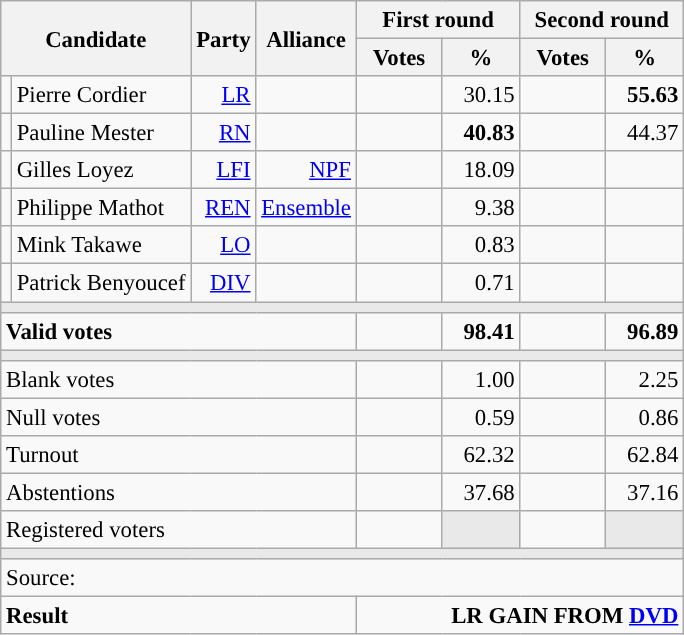<table class="wikitable" style="text-align:right;font-size:95%;">
<tr>
<th colspan="2" rowspan="2">Candidate</th>
<th colspan="1" rowspan="2">Party</th>
<th colspan="1" rowspan="2">Alliance</th>
<th colspan="2">First round</th>
<th colspan="2">Second round</th>
</tr>
<tr>
<th style="width:50px;">Votes</th>
<th style="width:45px;">%</th>
<th style="width:50px;">Votes</th>
<th style="width:45px;">%</th>
</tr>
<tr>
<td style="color:inherit;background:"></td>
<td style="text-align:left;">Pierre Cordier</td>
<td><a href='#'>LR</a></td>
<td></td>
<td></td>
<td>30.15</td>
<td><strong></strong></td>
<td><strong>55.63</strong></td>
</tr>
<tr>
<td style="color:inherit;background:"></td>
<td style="text-align:left;">Pauline Mester</td>
<td><a href='#'>RN</a></td>
<td></td>
<td><strong></strong></td>
<td><strong>40.83</strong></td>
<td></td>
<td>44.37</td>
</tr>
<tr>
<td style="color:inherit;background:"></td>
<td style="text-align:left;">Gilles Loyez</td>
<td><a href='#'>LFI</a></td>
<td><a href='#'>NPF</a></td>
<td></td>
<td>18.09</td>
<td></td>
<td></td>
</tr>
<tr>
<td style="color:inherit;background:"></td>
<td style="text-align:left;">Philippe Mathot</td>
<td><a href='#'>REN</a></td>
<td><a href='#'>Ensemble</a></td>
<td></td>
<td>9.38</td>
<td></td>
<td></td>
</tr>
<tr>
<td style="color:inherit;background:"></td>
<td style="text-align:left;">Mink Takawe</td>
<td><a href='#'>LO</a></td>
<td></td>
<td></td>
<td>0.83</td>
<td></td>
<td></td>
</tr>
<tr>
<td style="color:inherit;background:"></td>
<td style="text-align:left;">Patrick Benyoucef</td>
<td><a href='#'>DIV</a></td>
<td></td>
<td></td>
<td>0.71</td>
<td></td>
<td></td>
</tr>
<tr>
<td colspan="8" style="background:#E9E9E9;"></td>
</tr>
<tr style="font-weight:bold;">
<td colspan="4" style="text-align:left;">Valid votes</td>
<td></td>
<td>98.41</td>
<td></td>
<td>96.89</td>
</tr>
<tr>
<td colspan="8" style="background:#E9E9E9;"></td>
</tr>
<tr>
<td colspan="4" style="text-align:left;">Blank votes</td>
<td></td>
<td>1.00</td>
<td></td>
<td>2.25</td>
</tr>
<tr>
<td colspan="4" style="text-align:left;">Null votes</td>
<td></td>
<td>0.59</td>
<td></td>
<td>0.86</td>
</tr>
<tr>
<td colspan="4" style="text-align:left;">Turnout</td>
<td></td>
<td>62.32</td>
<td></td>
<td>62.84</td>
</tr>
<tr>
<td colspan="4" style="text-align:left;">Abstentions</td>
<td></td>
<td>37.68</td>
<td></td>
<td>37.16</td>
</tr>
<tr>
<td colspan="4" style="text-align:left;">Registered voters</td>
<td></td>
<td style="background:#E9E9E9;"></td>
<td></td>
<td style="background:#E9E9E9;"></td>
</tr>
<tr>
<td colspan="8" style="background:#E9E9E9;"></td>
</tr>
<tr>
<td colspan="8" style="text-align:left;">Source: </td>
</tr>
<tr style="font-weight:bold">
<td colspan="4" style="text-align:left;">Result</td>
<td colspan="4" style="background-color:">LR GAIN FROM <a href='#'>DVD</a></td>
</tr>
</table>
